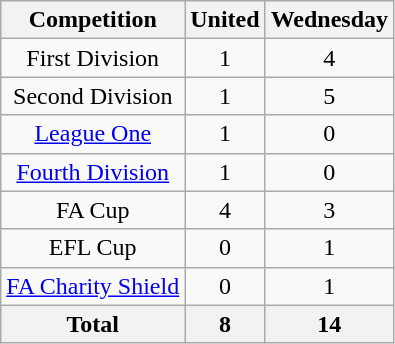<table class="wikitable" style="text-align: center;">
<tr>
<th scope=col>Competition</th>
<th scope=col>United</th>
<th scope=col>Wednesday</th>
</tr>
<tr>
<td>First Division</td>
<td>1</td>
<td>4</td>
</tr>
<tr>
<td>Second Division</td>
<td>1</td>
<td>5</td>
</tr>
<tr>
<td><a href='#'>League One</a></td>
<td>1</td>
<td>0</td>
</tr>
<tr>
<td><a href='#'>Fourth Division</a></td>
<td>1</td>
<td>0</td>
</tr>
<tr>
<td>FA Cup</td>
<td>4</td>
<td>3</td>
</tr>
<tr>
<td>EFL Cup</td>
<td>0</td>
<td>1</td>
</tr>
<tr>
<td><a href='#'>FA Charity Shield</a></td>
<td>0</td>
<td>1</td>
</tr>
<tr>
<th>Total</th>
<th>8</th>
<th>14</th>
</tr>
</table>
